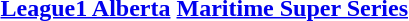<table>
<tr valign=top>
<th align="center"><a href='#'>League1 Alberta</a></th>
<th align="center"><a href='#'>Maritime Super Series</a></th>
</tr>
<tr valign=top>
<td align="left"></td>
<td align="left"></td>
</tr>
</table>
